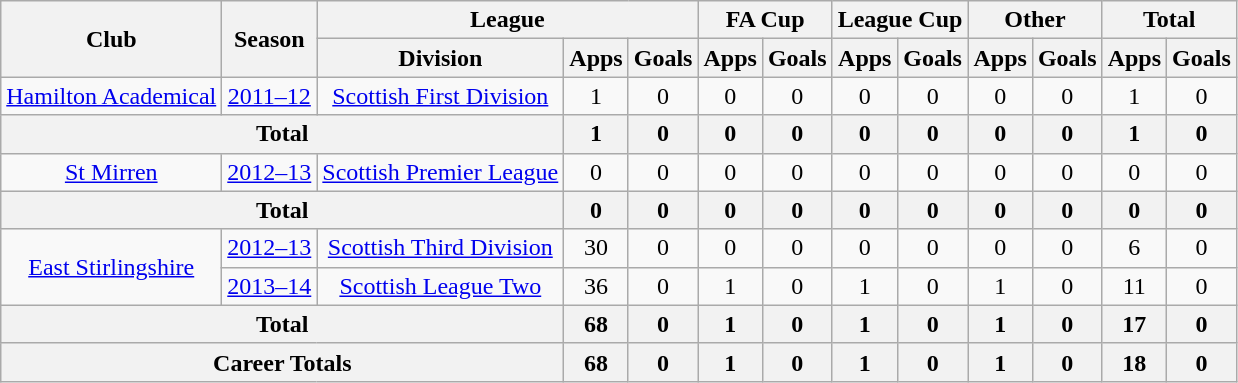<table class="wikitable" style="text-align: center;">
<tr>
<th rowspan="2">Club</th>
<th rowspan="2">Season</th>
<th colspan="3">League</th>
<th colspan="2">FA Cup</th>
<th colspan="2">League Cup</th>
<th colspan="2">Other</th>
<th colspan="2">Total</th>
</tr>
<tr>
<th>Division</th>
<th>Apps</th>
<th>Goals</th>
<th>Apps</th>
<th>Goals</th>
<th>Apps</th>
<th>Goals</th>
<th>Apps</th>
<th>Goals</th>
<th>Apps</th>
<th>Goals</th>
</tr>
<tr>
<td rowspan="1" valign="center"><a href='#'>Hamilton Academical</a></td>
<td><a href='#'>2011–12</a></td>
<td><a href='#'>Scottish First Division</a></td>
<td>1</td>
<td>0</td>
<td>0</td>
<td>0</td>
<td>0</td>
<td>0</td>
<td>0</td>
<td>0</td>
<td>1</td>
<td>0</td>
</tr>
<tr>
<th colspan="3">Total</th>
<th>1</th>
<th>0</th>
<th>0</th>
<th>0</th>
<th>0</th>
<th>0</th>
<th>0</th>
<th>0</th>
<th>1</th>
<th>0</th>
</tr>
<tr>
<td rowspan="1" valign="center"><a href='#'>St Mirren</a></td>
<td><a href='#'>2012–13</a></td>
<td><a href='#'>Scottish Premier League</a></td>
<td>0</td>
<td>0</td>
<td>0</td>
<td>0</td>
<td>0</td>
<td>0</td>
<td>0</td>
<td>0</td>
<td>0</td>
<td>0</td>
</tr>
<tr>
<th colspan="3">Total</th>
<th>0</th>
<th>0</th>
<th>0</th>
<th>0</th>
<th>0</th>
<th>0</th>
<th>0</th>
<th>0</th>
<th>0</th>
<th>0</th>
</tr>
<tr>
<td rowspan="2" valign="center"><a href='#'>East Stirlingshire</a></td>
<td><a href='#'>2012–13</a></td>
<td><a href='#'>Scottish Third Division</a></td>
<td>30</td>
<td>0</td>
<td>0</td>
<td>0</td>
<td>0</td>
<td>0</td>
<td>0</td>
<td>0</td>
<td>6</td>
<td>0</td>
</tr>
<tr>
<td><a href='#'>2013–14</a></td>
<td><a href='#'>Scottish League Two</a></td>
<td>36</td>
<td>0</td>
<td>1</td>
<td>0</td>
<td>1</td>
<td>0</td>
<td>1</td>
<td>0</td>
<td>11</td>
<td>0</td>
</tr>
<tr>
<th colspan="3">Total</th>
<th>68</th>
<th>0</th>
<th>1</th>
<th>0</th>
<th>1</th>
<th>0</th>
<th>1</th>
<th>0</th>
<th>17</th>
<th>0</th>
</tr>
<tr>
<th colspan="3">Career Totals</th>
<th>68</th>
<th>0</th>
<th>1</th>
<th>0</th>
<th>1</th>
<th>0</th>
<th>1</th>
<th>0</th>
<th>18</th>
<th>0</th>
</tr>
</table>
